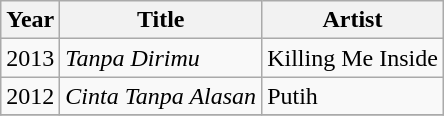<table class="wikitable">
<tr>
<th>Year</th>
<th>Title</th>
<th>Artist</th>
</tr>
<tr>
<td>2013</td>
<td><em>Tanpa Dirimu</em></td>
<td>Killing Me Inside</td>
</tr>
<tr>
<td>2012</td>
<td><em>Cinta Tanpa Alasan</em></td>
<td>Putih</td>
</tr>
<tr>
</tr>
</table>
